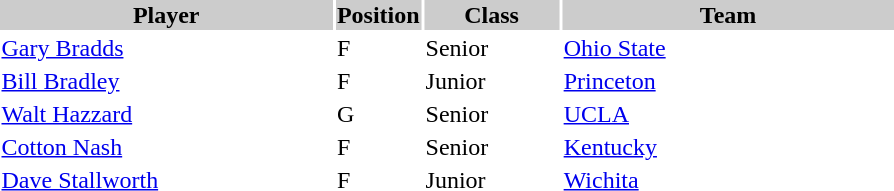<table style="width:600px" "border:'1' 'solid' 'gray'">
<tr>
<th bgcolor="#CCCCCC" style="width:40%">Player</th>
<th bgcolor="#CCCCCC" style="width:4%">Position</th>
<th bgcolor="#CCCCCC" style="width:16%">Class</th>
<th bgcolor="#CCCCCC" style="width:40%">Team</th>
</tr>
<tr>
<td><a href='#'>Gary Bradds</a></td>
<td>F</td>
<td>Senior</td>
<td><a href='#'>Ohio State</a></td>
</tr>
<tr>
<td><a href='#'>Bill Bradley</a></td>
<td>F</td>
<td>Junior</td>
<td><a href='#'>Princeton</a></td>
</tr>
<tr>
<td><a href='#'>Walt Hazzard</a></td>
<td>G</td>
<td>Senior</td>
<td><a href='#'>UCLA</a></td>
</tr>
<tr>
<td><a href='#'>Cotton Nash</a></td>
<td>F</td>
<td>Senior</td>
<td><a href='#'>Kentucky</a></td>
</tr>
<tr>
<td><a href='#'>Dave Stallworth</a></td>
<td>F</td>
<td>Junior</td>
<td><a href='#'>Wichita</a></td>
</tr>
</table>
